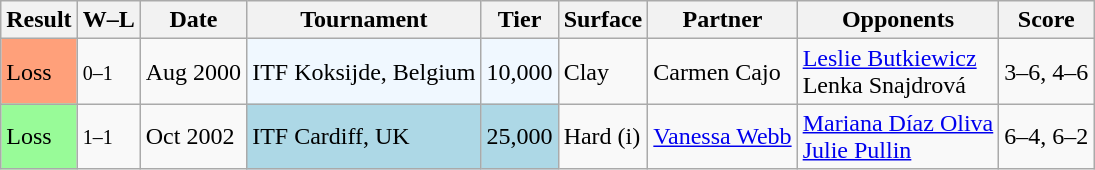<table class="sortable wikitable">
<tr>
<th>Result</th>
<th class=unsortable>W–L</th>
<th>Date</th>
<th>Tournament</th>
<th>Tier</th>
<th>Surface</th>
<th>Partner</th>
<th>Opponents</th>
<th class=unsortable>Score</th>
</tr>
<tr>
<td bgcolor="FFA07A">Loss</td>
<td><small>0–1</small></td>
<td>Aug 2000</td>
<td bgcolor="#f0f8ff">ITF Koksijde, Belgium</td>
<td bgcolor="#f0f8ff">10,000</td>
<td>Clay</td>
<td> Carmen Cajo</td>
<td> <a href='#'>Leslie Butkiewicz</a> <br>  Lenka Snajdrová</td>
<td>3–6, 4–6</td>
</tr>
<tr>
<td bgcolor="98FB98">Loss</td>
<td><small>1–1</small></td>
<td>Oct 2002</td>
<td style="background:lightblue;">ITF Cardiff, UK</td>
<td style="background:lightblue;">25,000</td>
<td>Hard (i)</td>
<td> <a href='#'>Vanessa Webb</a></td>
<td> <a href='#'>Mariana Díaz Oliva</a> <br>  <a href='#'>Julie Pullin</a></td>
<td>6–4, 6–2</td>
</tr>
</table>
